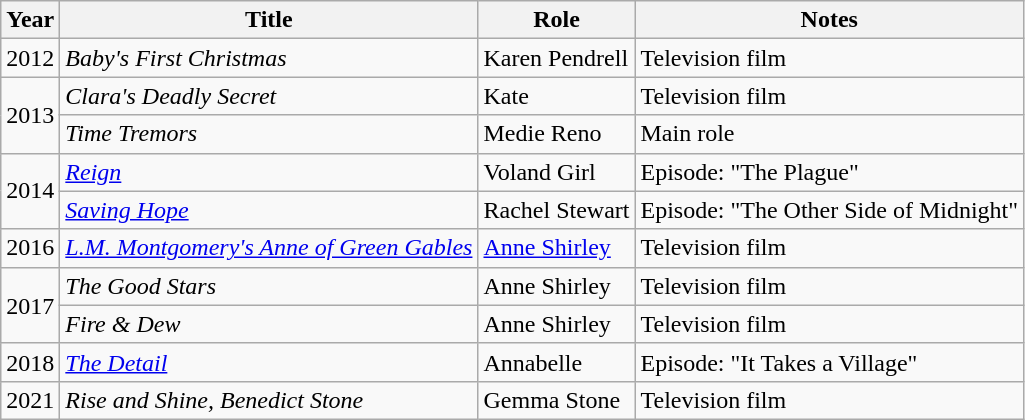<table class="wikitable sortable">
<tr>
<th>Year</th>
<th>Title</th>
<th>Role</th>
<th class="unsortable">Notes</th>
</tr>
<tr>
<td>2012</td>
<td><em>Baby's First Christmas</em></td>
<td>Karen Pendrell</td>
<td>Television film</td>
</tr>
<tr>
<td rowspan=2>2013</td>
<td><em>Clara's Deadly Secret</em></td>
<td>Kate</td>
<td>Television film</td>
</tr>
<tr>
<td><em>Time Tremors</em></td>
<td>Medie Reno</td>
<td>Main role</td>
</tr>
<tr>
<td rowspan=2>2014</td>
<td><em><a href='#'>Reign</a></em></td>
<td>Voland Girl</td>
<td>Episode: "The Plague"</td>
</tr>
<tr>
<td><em><a href='#'>Saving Hope</a></em></td>
<td>Rachel Stewart</td>
<td>Episode: "The Other Side of Midnight"</td>
</tr>
<tr>
<td>2016</td>
<td><em><a href='#'>L.M. Montgomery's Anne of Green Gables</a></em></td>
<td><a href='#'>Anne Shirley</a></td>
<td>Television film</td>
</tr>
<tr>
<td rowspan=2>2017</td>
<td data-sort-value="Good Stars, The"><em>The Good Stars</em></td>
<td>Anne Shirley</td>
<td>Television film</td>
</tr>
<tr>
<td><em>Fire & Dew</em></td>
<td>Anne Shirley</td>
<td>Television film</td>
</tr>
<tr>
<td>2018</td>
<td data-sort-value="Detail, The"><em><a href='#'>The Detail</a></em></td>
<td>Annabelle</td>
<td>Episode: "It Takes a Village"</td>
</tr>
<tr>
<td>2021</td>
<td><em>Rise and Shine, Benedict Stone</em></td>
<td>Gemma Stone</td>
<td>Television film</td>
</tr>
</table>
